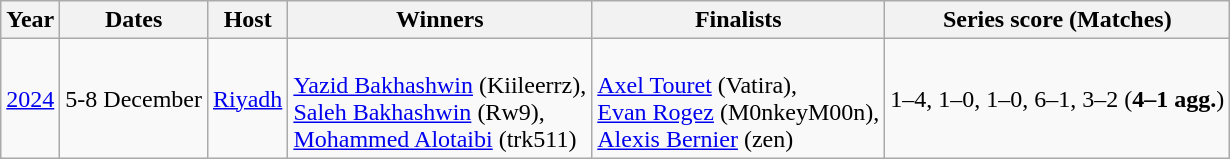<table class="wikitable">
<tr>
<th>Year</th>
<th>Dates</th>
<th>Host</th>
<th>Winners</th>
<th>Finalists</th>
<th>Series score (Matches)</th>
</tr>
<tr>
<td><a href='#'>2024</a></td>
<td>5-8 December</td>
<td> <a href='#'>Riyadh</a></td>
<td> <br> <a href='#'>Yazid Bakhashwin</a> (Kiileerrz), <br> <a href='#'>Saleh Bakhashwin</a> (Rw9), <br> <a href='#'>Mohammed Alotaibi</a> (trk511)</td>
<td> <br> <a href='#'>Axel Touret</a> (Vatira), <br> <a href='#'>Evan Rogez</a> (M0nkeyM00n), <br> <a href='#'>Alexis Bernier</a> (zen)</td>
<td>1–4, 1–0, 1–0, 6–1, 3–2 (<strong>4–1 agg.</strong>)</td>
</tr>
</table>
